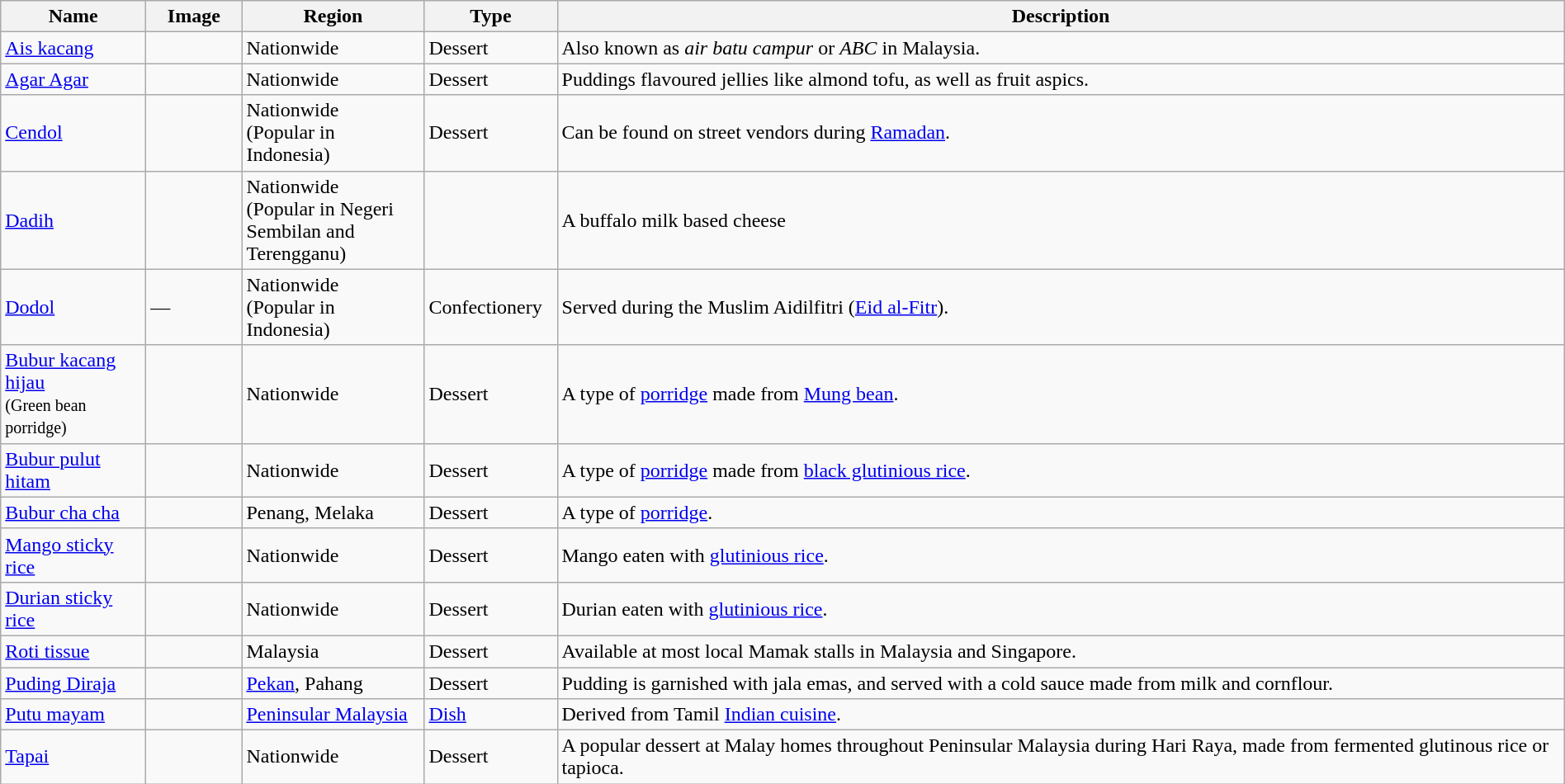<table class="wikitable sortable" width="100%">
<tr>
<th width="110px">Name</th>
<th width="70px">Image</th>
<th width="140px">Region</th>
<th width="100px">Type</th>
<th>Description</th>
</tr>
<tr>
<td><a href='#'>Ais kacang</a></td>
<td></td>
<td>Nationwide</td>
<td>Dessert</td>
<td>Also known as <em>air batu campur</em> or <em>ABC</em> in Malaysia.</td>
</tr>
<tr>
<td><a href='#'>Agar Agar</a></td>
<td></td>
<td>Nationwide</td>
<td>Dessert</td>
<td>Puddings flavoured jellies like almond tofu, as well as fruit aspics.</td>
</tr>
<tr>
<td><a href='#'>Cendol</a></td>
<td></td>
<td>Nationwide <br> (Popular in Indonesia)</td>
<td>Dessert</td>
<td>Can be found on street vendors during <a href='#'>Ramadan</a>.</td>
</tr>
<tr>
<td><a href='#'>Dadih</a></td>
<td></td>
<td>Nationwide <br> (Popular in Negeri Sembilan and Terengganu)</td>
<td></td>
<td>A buffalo milk based cheese</td>
</tr>
<tr>
<td><a href='#'>Dodol</a></td>
<td>—</td>
<td>Nationwide <br> (Popular in Indonesia)</td>
<td>Confectionery</td>
<td>Served during the Muslim Aidilfitri (<a href='#'>Eid al-Fitr</a>).</td>
</tr>
<tr>
<td><a href='#'>Bubur kacang hijau</a> <br> <small>(Green bean porridge)</small></td>
<td></td>
<td>Nationwide</td>
<td>Dessert</td>
<td>A type of <a href='#'>porridge</a> made from <a href='#'>Mung bean</a>.</td>
</tr>
<tr>
<td><a href='#'>Bubur pulut hitam</a></td>
<td></td>
<td>Nationwide</td>
<td>Dessert</td>
<td>A type of <a href='#'>porridge</a> made from <a href='#'>black glutinious rice</a>.</td>
</tr>
<tr>
<td><a href='#'>Bubur cha cha</a></td>
<td></td>
<td>Penang, Melaka</td>
<td>Dessert</td>
<td>A type of <a href='#'>porridge</a>.</td>
</tr>
<tr>
<td><a href='#'>Mango sticky rice</a></td>
<td></td>
<td>Nationwide</td>
<td>Dessert</td>
<td>Mango eaten with <a href='#'>glutinious rice</a>.</td>
</tr>
<tr>
<td><a href='#'>Durian sticky rice</a></td>
<td></td>
<td>Nationwide</td>
<td>Dessert</td>
<td>Durian eaten with <a href='#'>glutinious rice</a>.</td>
</tr>
<tr>
<td><a href='#'>Roti tissue</a></td>
<td></td>
<td>Malaysia</td>
<td>Dessert</td>
<td>Available at most local Mamak stalls in Malaysia and Singapore.</td>
</tr>
<tr>
<td><a href='#'>Puding Diraja</a></td>
<td></td>
<td><a href='#'>Pekan</a>, Pahang</td>
<td>Dessert</td>
<td>Pudding is garnished with jala emas, and served with a cold sauce made from milk and cornflour.</td>
</tr>
<tr>
<td><a href='#'>Putu mayam</a></td>
<td></td>
<td><a href='#'>Peninsular Malaysia</a></td>
<td><a href='#'>Dish</a></td>
<td>Derived from Tamil <a href='#'>Indian cuisine</a>.</td>
</tr>
<tr>
<td><a href='#'>Tapai</a></td>
<td></td>
<td>Nationwide</td>
<td>Dessert</td>
<td>A popular dessert at Malay homes throughout Peninsular Malaysia during Hari Raya, made from fermented glutinous rice or tapioca.</td>
</tr>
</table>
